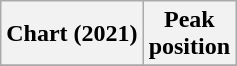<table class="wikitable plainrowheaders">
<tr>
<th>Chart (2021)</th>
<th>Peak<br>position</th>
</tr>
<tr>
</tr>
</table>
